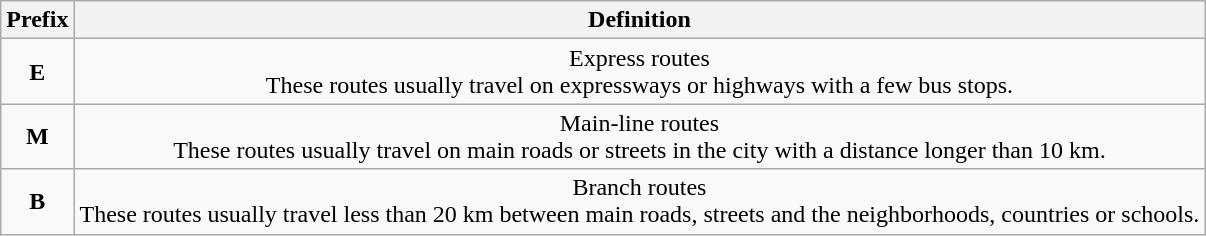<table class="wikitable" style="text-align: center;">
<tr>
<th>Prefix</th>
<th>Definition</th>
</tr>
<tr>
<td><span><strong>E</strong></span></td>
<td>Express routes<br>These routes usually travel on expressways or highways with a few bus stops.</td>
</tr>
<tr>
<td><span><strong>M</strong></span></td>
<td>Main-line routes<br>These routes usually travel on main roads or streets in the city with a distance longer than 10 km.</td>
</tr>
<tr>
<td><span><strong>B</strong></span></td>
<td>Branch routes<br>These routes usually travel less than 20 km between main roads, streets and the neighborhoods, countries or schools.</td>
</tr>
</table>
